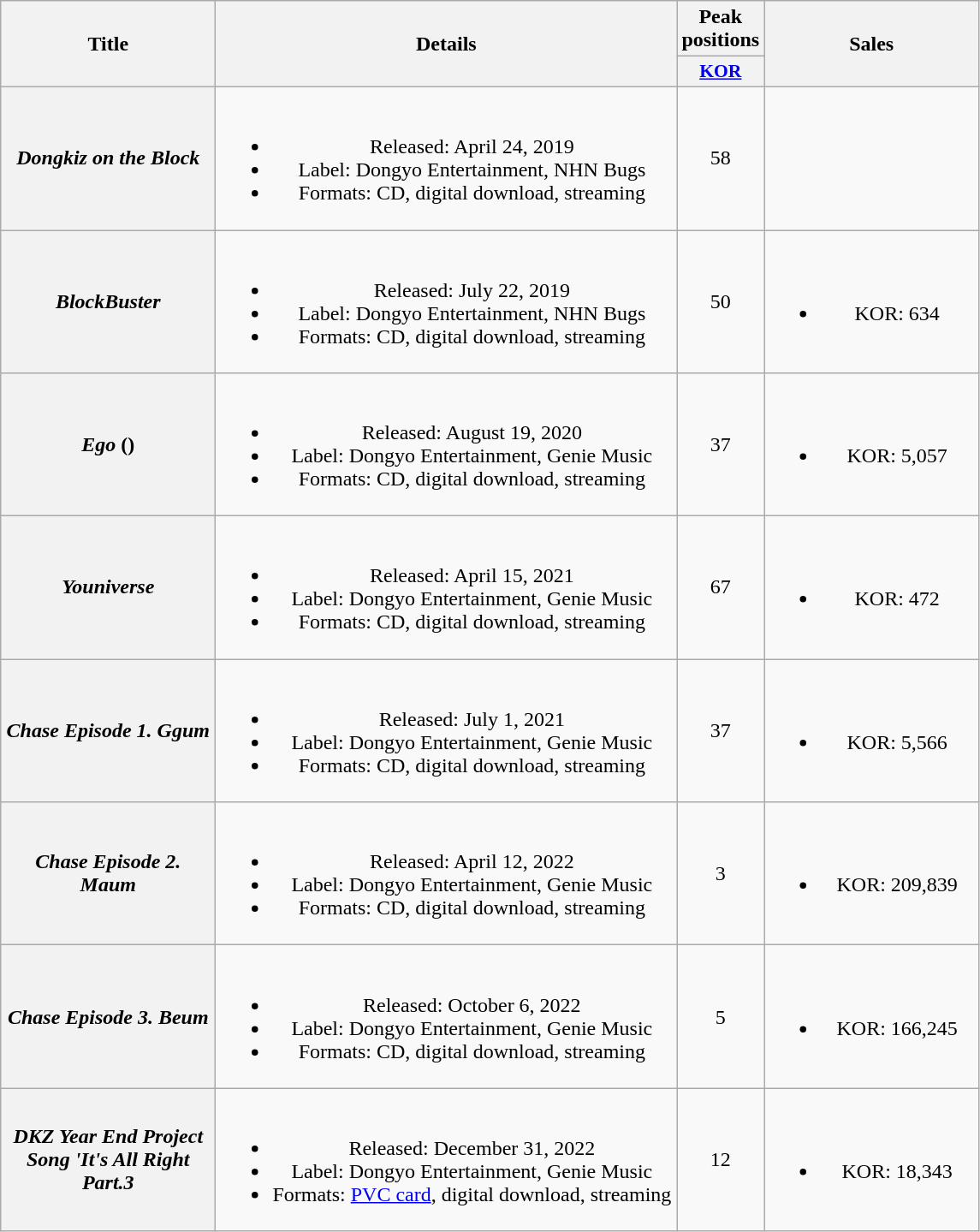<table class="wikitable plainrowheaders" style="text-align:center;">
<tr>
<th scope="col" rowspan="2" style="width:10em;">Title</th>
<th scope="col" rowspan="2" style="width:22em;">Details</th>
<th scope="col">Peak<br>positions</th>
<th scope="col" rowspan="2" style="width:10em;">Sales</th>
</tr>
<tr>
<th scope="col" style="width:2.2em;font-size:90%;"><a href='#'>KOR</a><br></th>
</tr>
<tr>
<th scope="row"><em>Dongkiz on the Block</em></th>
<td><br><ul><li>Released: April 24, 2019</li><li>Label: Dongyo Entertainment, NHN Bugs</li><li>Formats: CD, digital download, streaming</li></ul></td>
<td>58</td>
<td></td>
</tr>
<tr>
<th scope="row"><em>BlockBuster</em></th>
<td><br><ul><li>Released: July 22, 2019</li><li>Label: Dongyo Entertainment, NHN Bugs</li><li>Formats: CD, digital download, streaming</li></ul></td>
<td>50</td>
<td><br><ul><li>KOR: 634</li></ul></td>
</tr>
<tr>
<th scope="row"><em>Ego</em> ()</th>
<td><br><ul><li>Released: August 19, 2020</li><li>Label: Dongyo Entertainment, Genie Music</li><li>Formats: CD, digital download, streaming</li></ul></td>
<td>37</td>
<td><br><ul><li>KOR: 5,057</li></ul></td>
</tr>
<tr>
<th scope="row"><em>Youniverse</em></th>
<td><br><ul><li>Released: April 15, 2021</li><li>Label: Dongyo Entertainment, Genie Music</li><li>Formats: CD, digital download, streaming</li></ul></td>
<td>67</td>
<td><br><ul><li>KOR: 472</li></ul></td>
</tr>
<tr>
<th scope="row"><em>Chase Episode 1. Ggum</em></th>
<td><br><ul><li>Released: July 1, 2021</li><li>Label: Dongyo Entertainment, Genie Music</li><li>Formats: CD, digital download, streaming</li></ul></td>
<td>37</td>
<td><br><ul><li>KOR: 5,566</li></ul></td>
</tr>
<tr>
<th scope="row"><em>Chase Episode 2. Maum</em></th>
<td><br><ul><li>Released: April 12, 2022</li><li>Label: Dongyo Entertainment, Genie Music</li><li>Formats: CD, digital download, streaming</li></ul></td>
<td>3</td>
<td><br><ul><li>KOR: 209,839</li></ul></td>
</tr>
<tr>
<th scope="row"><em>Chase Episode 3. Beum</em></th>
<td><br><ul><li>Released: October 6, 2022</li><li>Label: Dongyo Entertainment, Genie Music</li><li>Formats: CD, digital download, streaming</li></ul></td>
<td>5</td>
<td><br><ul><li>KOR: 166,245</li></ul></td>
</tr>
<tr>
<th scope="row"><em>DKZ Year End Project Song 'It's All Right Part.3<strong></th>
<td><br><ul><li>Released: December 31, 2022</li><li>Label: Dongyo Entertainment, Genie Music</li><li>Formats: <a href='#'>PVC card</a>, digital download, streaming</li></ul></td>
<td>12</td>
<td><br><ul><li>KOR: 18,343</li></ul></td>
</tr>
</table>
